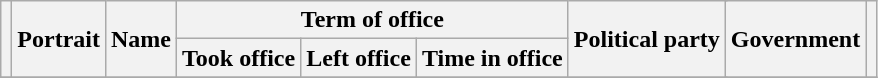<table class="wikitable" style="text-align:center;">
<tr>
<th rowspan=2></th>
<th rowspan=2>Portrait</th>
<th rowspan=2>Name<br></th>
<th colspan=3>Term of office</th>
<th colspan=2 rowspan=2>Political party</th>
<th rowspan=2>Government</th>
<th rowspan=2></th>
</tr>
<tr>
<th>Took office</th>
<th>Left office</th>
<th>Time in office</th>
</tr>
<tr>
</tr>
</table>
